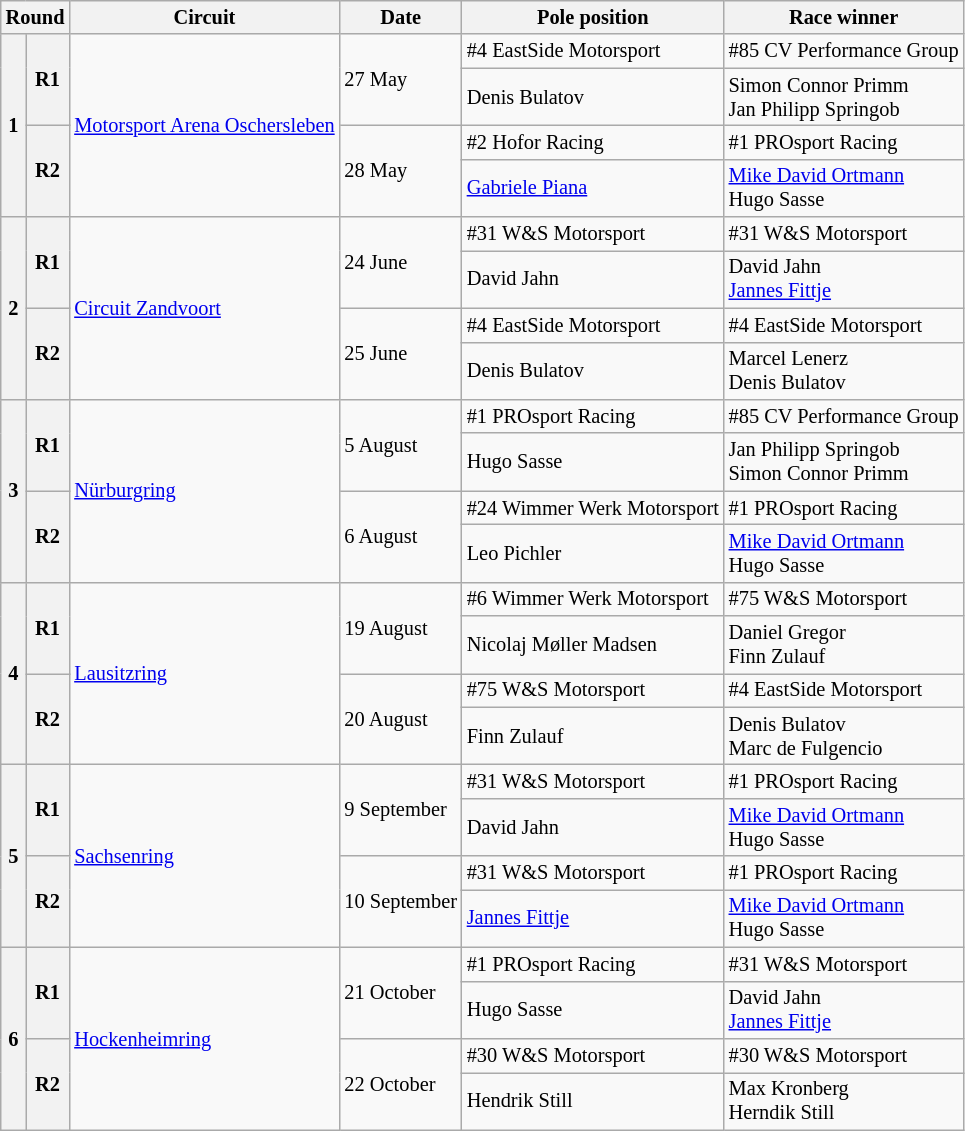<table class="wikitable" style="font-size: 85%;">
<tr>
<th colspan="2">Round</th>
<th>Circuit</th>
<th>Date</th>
<th>Pole position</th>
<th>Race winner</th>
</tr>
<tr>
<th rowspan="4">1</th>
<th rowspan="2">R1</th>
<td rowspan="4"> <a href='#'>Motorsport Arena Oschersleben</a></td>
<td rowspan="2">27 May</td>
<td> #4 EastSide Motorsport</td>
<td> #85 CV Performance Group</td>
</tr>
<tr>
<td> Denis Bulatov</td>
<td> Simon Connor Primm<br> Jan Philipp Springob</td>
</tr>
<tr>
<th rowspan="2">R2</th>
<td rowspan="2">28 May</td>
<td> #2 Hofor Racing</td>
<td> #1 PROsport Racing</td>
</tr>
<tr>
<td> <a href='#'>Gabriele Piana</a></td>
<td> <a href='#'>Mike David Ortmann</a><br> Hugo Sasse</td>
</tr>
<tr>
<th rowspan="4">2</th>
<th rowspan="2">R1</th>
<td rowspan="4"> <a href='#'>Circuit Zandvoort</a></td>
<td rowspan="2">24 June</td>
<td> #31 W&S Motorsport</td>
<td> #31 W&S Motorsport</td>
</tr>
<tr>
<td> David Jahn</td>
<td> David Jahn<br> <a href='#'>Jannes Fittje</a></td>
</tr>
<tr>
<th rowspan="2">R2</th>
<td rowspan="2">25 June</td>
<td> #4 EastSide Motorsport</td>
<td> #4 EastSide Motorsport</td>
</tr>
<tr>
<td> Denis Bulatov</td>
<td> Marcel Lenerz<br> Denis Bulatov</td>
</tr>
<tr>
<th rowspan="4">3</th>
<th rowspan="2">R1</th>
<td rowspan="4"> <a href='#'>Nürburgring</a></td>
<td rowspan="2">5 August</td>
<td> #1 PROsport Racing</td>
<td> #85 CV Performance Group</td>
</tr>
<tr>
<td> Hugo Sasse</td>
<td> Jan Philipp Springob<br> Simon Connor Primm</td>
</tr>
<tr>
<th rowspan="2">R2</th>
<td rowspan="2">6 August</td>
<td> #24 Wimmer Werk Motorsport</td>
<td> #1 PROsport Racing</td>
</tr>
<tr>
<td> Leo Pichler</td>
<td> <a href='#'>Mike David Ortmann</a><br> Hugo Sasse</td>
</tr>
<tr>
<th rowspan="4">4</th>
<th rowspan="2">R1</th>
<td rowspan="4"> <a href='#'>Lausitzring</a></td>
<td rowspan="2">19 August</td>
<td> #6 Wimmer Werk Motorsport</td>
<td> #75 W&S Motorsport</td>
</tr>
<tr>
<td> Nicolaj Møller Madsen</td>
<td> Daniel Gregor<br> Finn Zulauf</td>
</tr>
<tr>
<th rowspan="2">R2</th>
<td rowspan="2">20 August</td>
<td> #75 W&S Motorsport</td>
<td> #4 EastSide Motorsport</td>
</tr>
<tr>
<td> Finn Zulauf</td>
<td> Denis Bulatov<br> Marc de Fulgencio</td>
</tr>
<tr>
<th rowspan="4">5</th>
<th rowspan="2">R1</th>
<td rowspan="4"> <a href='#'>Sachsenring</a></td>
<td rowspan="2">9 September</td>
<td> #31 W&S Motorsport</td>
<td> #1 PROsport Racing</td>
</tr>
<tr>
<td> David Jahn</td>
<td> <a href='#'>Mike David Ortmann</a><br> Hugo Sasse</td>
</tr>
<tr>
<th rowspan="2">R2</th>
<td rowspan="2">10 September</td>
<td> #31 W&S Motorsport</td>
<td> #1 PROsport Racing</td>
</tr>
<tr>
<td> <a href='#'>Jannes Fittje</a></td>
<td> <a href='#'>Mike David Ortmann</a><br> Hugo Sasse</td>
</tr>
<tr>
<th rowspan="4">6</th>
<th rowspan="2">R1</th>
<td rowspan="4"> <a href='#'>Hockenheimring</a></td>
<td rowspan="2">21 October</td>
<td> #1 PROsport Racing</td>
<td> #31 W&S Motorsport</td>
</tr>
<tr>
<td> Hugo Sasse</td>
<td> David Jahn<br> <a href='#'>Jannes Fittje</a></td>
</tr>
<tr>
<th rowspan="2">R2</th>
<td rowspan="2">22 October</td>
<td> #30 W&S Motorsport</td>
<td> #30 W&S Motorsport</td>
</tr>
<tr>
<td> Hendrik Still</td>
<td> Max Kronberg<br> Herndik Still</td>
</tr>
</table>
